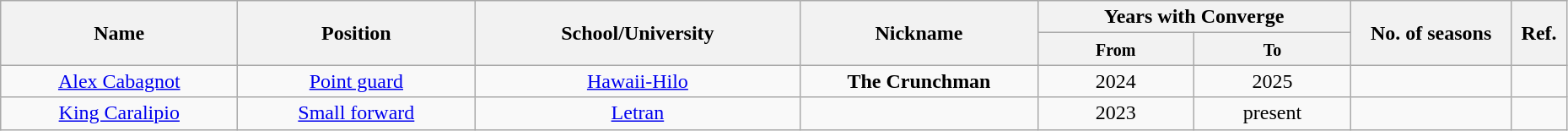<table class="wikitable sortable" style="text-align:center" width="98%">
<tr>
<th style="width:180px;" rowspan="2">Name</th>
<th style="width:180px;" rowspan="2">Position</th>
<th style="width:250px;" rowspan="2">School/University</th>
<th style="width:180px;" rowspan="2">Nickname</th>
<th style="width:180px; text-align:center;" colspan="2">Years with Converge</th>
<th rowspan="2">No. of seasons</th>
<th rowspan="2"; class=unsortable>Ref.</th>
</tr>
<tr>
<th style="width:10%; text-align:center;"><small>From</small></th>
<th style="width:10%; text-align:center;"><small>To</small></th>
</tr>
<tr>
<td><a href='#'>Alex Cabagnot</a></td>
<td><a href='#'>Point guard</a></td>
<td><a href='#'>Hawaii-Hilo</a></td>
<td><strong>The Crunchman</strong></td>
<td>2024</td>
<td>2025</td>
<td></td>
<td></td>
</tr>
<tr>
<td><a href='#'>King Caralipio</a></td>
<td><a href='#'>Small forward</a></td>
<td><a href='#'>Letran</a></td>
<td></td>
<td>2023</td>
<td>present</td>
<td></td>
<td></td>
</tr>
</table>
